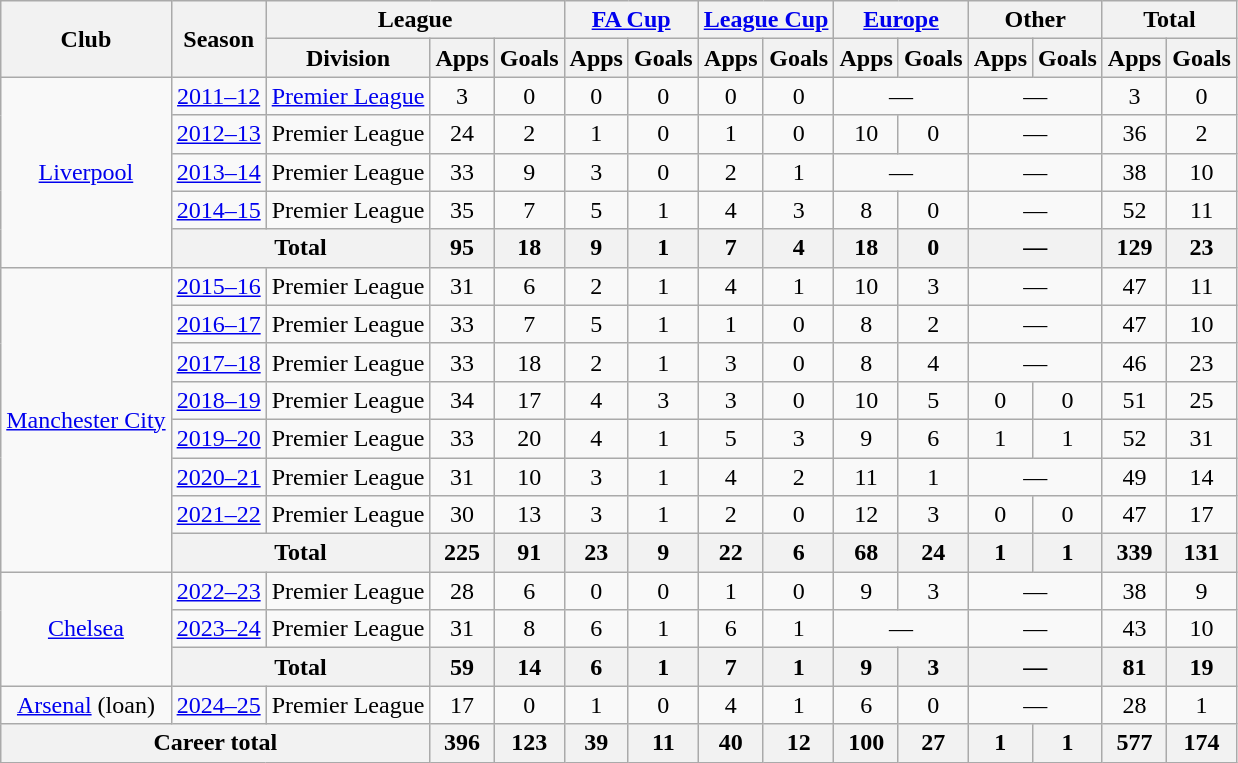<table class="wikitable" style="text-align: center;">
<tr>
<th rowspan="2">Club</th>
<th rowspan="2">Season</th>
<th colspan="3">League</th>
<th colspan="2"><a href='#'>FA Cup</a></th>
<th colspan="2"><a href='#'>League Cup</a></th>
<th colspan="2"><a href='#'>Europe</a></th>
<th colspan="2">Other</th>
<th colspan="2">Total</th>
</tr>
<tr>
<th>Division</th>
<th>Apps</th>
<th>Goals</th>
<th>Apps</th>
<th>Goals</th>
<th>Apps</th>
<th>Goals</th>
<th>Apps</th>
<th>Goals</th>
<th>Apps</th>
<th>Goals</th>
<th>Apps</th>
<th>Goals</th>
</tr>
<tr>
<td rowspan="5"><a href='#'>Liverpool</a></td>
<td><a href='#'>2011–12</a></td>
<td><a href='#'>Premier League</a></td>
<td>3</td>
<td>0</td>
<td>0</td>
<td>0</td>
<td>0</td>
<td>0</td>
<td colspan="2">—</td>
<td colspan="2">—</td>
<td>3</td>
<td>0</td>
</tr>
<tr>
<td><a href='#'>2012–13</a></td>
<td>Premier League</td>
<td>24</td>
<td>2</td>
<td>1</td>
<td>0</td>
<td>1</td>
<td>0</td>
<td>10</td>
<td>0</td>
<td colspan="2">—</td>
<td>36</td>
<td>2</td>
</tr>
<tr>
<td><a href='#'>2013–14</a></td>
<td>Premier League</td>
<td>33</td>
<td>9</td>
<td>3</td>
<td>0</td>
<td>2</td>
<td>1</td>
<td colspan="2">—</td>
<td colspan="2">—</td>
<td>38</td>
<td>10</td>
</tr>
<tr>
<td><a href='#'>2014–15</a></td>
<td>Premier League</td>
<td>35</td>
<td>7</td>
<td>5</td>
<td>1</td>
<td>4</td>
<td>3</td>
<td>8</td>
<td>0</td>
<td colspan="2">—</td>
<td>52</td>
<td>11</td>
</tr>
<tr>
<th colspan="2">Total</th>
<th>95</th>
<th>18</th>
<th>9</th>
<th>1</th>
<th>7</th>
<th>4</th>
<th>18</th>
<th>0</th>
<th colspan="2">—</th>
<th>129</th>
<th>23</th>
</tr>
<tr>
<td rowspan="8"><a href='#'>Manchester City</a></td>
<td><a href='#'>2015–16</a></td>
<td>Premier League</td>
<td>31</td>
<td>6</td>
<td>2</td>
<td>1</td>
<td>4</td>
<td>1</td>
<td>10</td>
<td>3</td>
<td colspan="2">—</td>
<td>47</td>
<td>11</td>
</tr>
<tr>
<td><a href='#'>2016–17</a></td>
<td>Premier League</td>
<td>33</td>
<td>7</td>
<td>5</td>
<td>1</td>
<td>1</td>
<td>0</td>
<td>8</td>
<td>2</td>
<td colspan="2">—</td>
<td>47</td>
<td>10</td>
</tr>
<tr>
<td><a href='#'>2017–18</a></td>
<td>Premier League</td>
<td>33</td>
<td>18</td>
<td>2</td>
<td>1</td>
<td>3</td>
<td>0</td>
<td>8</td>
<td>4</td>
<td colspan="2">—</td>
<td>46</td>
<td>23</td>
</tr>
<tr>
<td><a href='#'>2018–19</a></td>
<td>Premier League</td>
<td>34</td>
<td>17</td>
<td>4</td>
<td>3</td>
<td>3</td>
<td>0</td>
<td>10</td>
<td>5</td>
<td>0</td>
<td>0</td>
<td>51</td>
<td>25</td>
</tr>
<tr>
<td><a href='#'>2019–20</a></td>
<td>Premier League</td>
<td>33</td>
<td>20</td>
<td>4</td>
<td>1</td>
<td>5</td>
<td>3</td>
<td>9</td>
<td>6</td>
<td>1</td>
<td>1</td>
<td>52</td>
<td>31</td>
</tr>
<tr>
<td><a href='#'>2020–21</a></td>
<td>Premier League</td>
<td>31</td>
<td>10</td>
<td>3</td>
<td>1</td>
<td>4</td>
<td>2</td>
<td>11</td>
<td>1</td>
<td colspan="2">—</td>
<td>49</td>
<td>14</td>
</tr>
<tr>
<td><a href='#'>2021–22</a></td>
<td>Premier League</td>
<td>30</td>
<td>13</td>
<td>3</td>
<td>1</td>
<td>2</td>
<td>0</td>
<td>12</td>
<td>3</td>
<td>0</td>
<td>0</td>
<td>47</td>
<td>17</td>
</tr>
<tr>
<th colspan="2">Total</th>
<th>225</th>
<th>91</th>
<th>23</th>
<th>9</th>
<th>22</th>
<th>6</th>
<th>68</th>
<th>24</th>
<th>1</th>
<th>1</th>
<th>339</th>
<th>131</th>
</tr>
<tr>
<td rowspan="3"><a href='#'>Chelsea</a></td>
<td><a href='#'>2022–23</a></td>
<td>Premier League</td>
<td>28</td>
<td>6</td>
<td>0</td>
<td>0</td>
<td>1</td>
<td>0</td>
<td>9</td>
<td>3</td>
<td colspan="2">—</td>
<td>38</td>
<td>9</td>
</tr>
<tr>
<td><a href='#'>2023–24</a></td>
<td>Premier League</td>
<td>31</td>
<td>8</td>
<td>6</td>
<td>1</td>
<td>6</td>
<td>1</td>
<td colspan="2">—</td>
<td colspan="2">—</td>
<td>43</td>
<td>10</td>
</tr>
<tr>
<th colspan="2">Total</th>
<th>59</th>
<th>14</th>
<th>6</th>
<th>1</th>
<th>7</th>
<th>1</th>
<th>9</th>
<th>3</th>
<th colspan="2">—</th>
<th>81</th>
<th>19</th>
</tr>
<tr>
<td><a href='#'>Arsenal</a> (loan)</td>
<td><a href='#'>2024–25</a></td>
<td>Premier League</td>
<td>17</td>
<td>0</td>
<td>1</td>
<td>0</td>
<td>4</td>
<td>1</td>
<td>6</td>
<td>0</td>
<td colspan="2">—</td>
<td>28</td>
<td>1</td>
</tr>
<tr>
<th colspan="3">Career total</th>
<th>396</th>
<th>123</th>
<th>39</th>
<th>11</th>
<th>40</th>
<th>12</th>
<th>100</th>
<th>27</th>
<th>1</th>
<th>1</th>
<th>577</th>
<th>174</th>
</tr>
</table>
